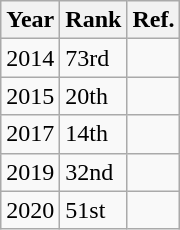<table class="wikitable sortable">
<tr>
<th>Year</th>
<th>Rank</th>
<th>Ref.</th>
</tr>
<tr>
<td>2014</td>
<td>73rd</td>
<td></td>
</tr>
<tr>
<td>2015</td>
<td>20th</td>
<td></td>
</tr>
<tr>
<td>2017</td>
<td>14th</td>
<td></td>
</tr>
<tr>
<td>2019</td>
<td>32nd</td>
<td></td>
</tr>
<tr>
<td>2020</td>
<td>51st</td>
<td></td>
</tr>
</table>
